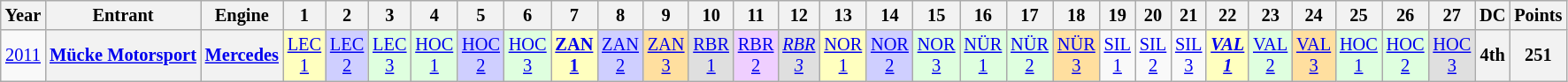<table class="wikitable" style="text-align:center; font-size:85%">
<tr>
<th>Year</th>
<th>Entrant</th>
<th>Engine</th>
<th>1</th>
<th>2</th>
<th>3</th>
<th>4</th>
<th>5</th>
<th>6</th>
<th>7</th>
<th>8</th>
<th>9</th>
<th>10</th>
<th>11</th>
<th>12</th>
<th>13</th>
<th>14</th>
<th>15</th>
<th>16</th>
<th>17</th>
<th>18</th>
<th>19</th>
<th>20</th>
<th>21</th>
<th>22</th>
<th>23</th>
<th>24</th>
<th>25</th>
<th>26</th>
<th>27</th>
<th>DC</th>
<th>Points</th>
</tr>
<tr>
<td><a href='#'>2011</a></td>
<th nowrap><a href='#'>Mücke Motorsport</a></th>
<th><a href='#'>Mercedes</a></th>
<td style="background:#FFFFBF;"><a href='#'>LEC<br>1</a><br></td>
<td style="background:#CFCFFF;"><a href='#'>LEC<br>2</a><br></td>
<td style="background:#DFFFDF;"><a href='#'>LEC<br>3</a><br></td>
<td style="background:#DFFFDF;"><a href='#'>HOC<br>1</a><br></td>
<td style="background:#CFCFFF;"><a href='#'>HOC<br>2</a><br></td>
<td style="background:#DFFFDF;"><a href='#'>HOC<br>3</a><br></td>
<td style="background:#FFFFBF;"><strong><a href='#'>ZAN<br>1</a></strong><br></td>
<td style="background:#CFCFFF;"><a href='#'>ZAN<br>2</a><br></td>
<td style="background:#FFDF9F;"><a href='#'>ZAN<br>3</a><br></td>
<td style="background:#DFDFDF;"><a href='#'>RBR<br>1</a><br></td>
<td style="background:#EFCFFF;"><a href='#'>RBR<br>2</a><br></td>
<td style="background:#DFDFDF;"><em><a href='#'>RBR<br>3</a></em><br></td>
<td style="background:#FFFFBF;"><a href='#'>NOR<br>1</a><br></td>
<td style="background:#CFCFFF;"><a href='#'>NOR<br>2</a><br></td>
<td style="background:#DFFFDF;"><a href='#'>NOR<br>3</a><br></td>
<td style="background:#DFFFDF;"><a href='#'>NÜR<br>1</a><br></td>
<td style="background:#DFFFDF;"><a href='#'>NÜR<br>2</a><br></td>
<td style="background:#FFDF9F;"><a href='#'>NÜR<br>3</a><br></td>
<td><a href='#'>SIL<br>1</a></td>
<td><a href='#'>SIL<br>2</a></td>
<td><a href='#'>SIL<br>3</a></td>
<td style="background:#FFFFBF;"><strong><em><a href='#'>VAL<br>1</a></em></strong><br></td>
<td style="background:#DFFFDF;"><a href='#'>VAL<br>2</a><br></td>
<td style="background:#FFDF9F;"><a href='#'>VAL<br>3</a><br></td>
<td style="background:#DFFFDF;"><a href='#'>HOC<br>1</a><br></td>
<td style="background:#DFFFDF;"><a href='#'>HOC<br>2</a><br></td>
<td style="background:#DFDFDF;"><a href='#'>HOC<br>3</a><br></td>
<th>4th</th>
<th>251</th>
</tr>
</table>
